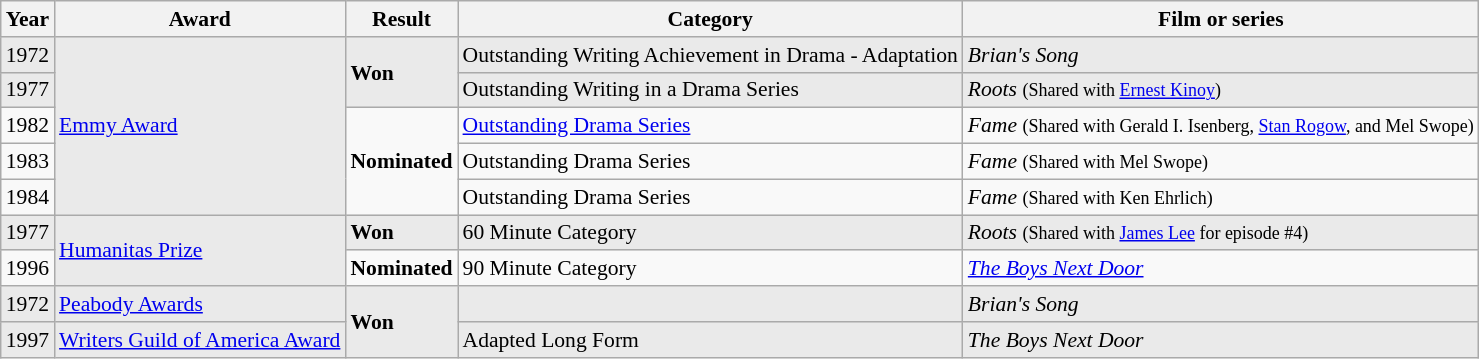<table class="wikitable" style="font-size: 90%;">
<tr>
<th>Year</th>
<th>Award</th>
<th>Result</th>
<th>Category</th>
<th>Film or series</th>
</tr>
<tr style="background-color: #EAEAEA;">
<td>1972</td>
<td rowspan=5><a href='#'>Emmy Award</a></td>
<td rowspan=2><strong>Won</strong></td>
<td>Outstanding Writing Achievement in Drama - Adaptation</td>
<td><em>Brian's Song</em></td>
</tr>
<tr style="background-color: #EAEAEA;">
<td>1977</td>
<td>Outstanding Writing in a Drama Series</td>
<td><em>Roots</em> <small>(Shared with <a href='#'>Ernest Kinoy</a>)</small></td>
</tr>
<tr>
<td>1982</td>
<td rowspan=3><strong>Nominated</strong></td>
<td><a href='#'>Outstanding Drama Series</a></td>
<td><em>Fame</em> <small>(Shared with Gerald I. Isenberg, <a href='#'>Stan Rogow</a>, and Mel Swope)</small></td>
</tr>
<tr>
<td>1983</td>
<td>Outstanding Drama Series</td>
<td><em>Fame</em> <small>(Shared with Mel Swope)</small></td>
</tr>
<tr>
<td>1984</td>
<td>Outstanding Drama Series</td>
<td><em>Fame</em> <small>(Shared with Ken Ehrlich)</small></td>
</tr>
<tr style="background-color: #EAEAEA;">
<td>1977</td>
<td rowspan=2><a href='#'>Humanitas Prize</a></td>
<td><strong>Won</strong></td>
<td>60 Minute Category</td>
<td><em>Roots</em> <small>(Shared with <a href='#'>James Lee</a> for episode #4)</small></td>
</tr>
<tr>
<td>1996</td>
<td><strong>Nominated</strong></td>
<td>90 Minute Category</td>
<td><em><a href='#'>The Boys Next Door</a></em></td>
</tr>
<tr style="background-color: #EAEAEA;">
<td>1972</td>
<td><a href='#'>Peabody Awards</a></td>
<td rowspan=2><strong>Won</strong></td>
<td></td>
<td><em>Brian's Song</em></td>
</tr>
<tr style="background-color: #EAEAEA;">
<td>1997</td>
<td><a href='#'>Writers Guild of America Award</a></td>
<td>Adapted Long Form</td>
<td><em>The Boys Next Door</em></td>
</tr>
</table>
